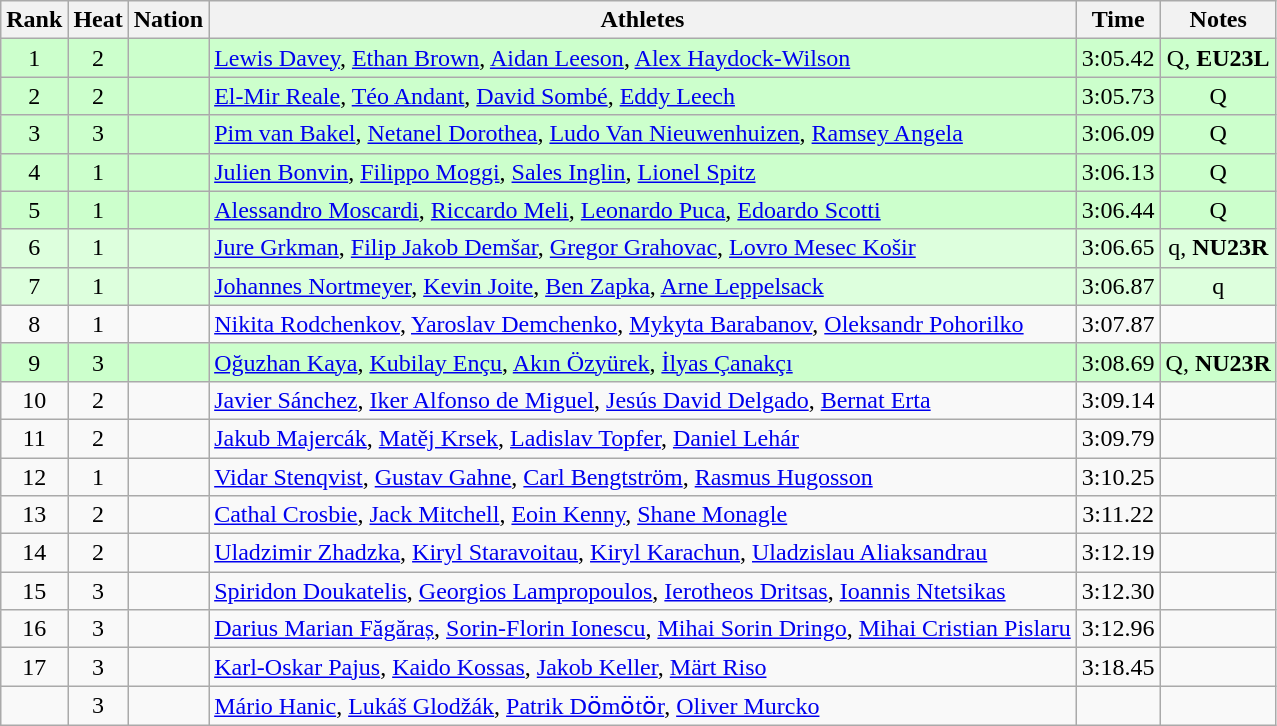<table class="wikitable sortable" style="text-align:center;">
<tr>
<th>Rank</th>
<th>Heat</th>
<th>Nation</th>
<th>Athletes</th>
<th>Time</th>
<th>Notes</th>
</tr>
<tr bgcolor=ccffcc>
<td>1</td>
<td>2</td>
<td align=left></td>
<td align=left><a href='#'>Lewis Davey</a>, <a href='#'>Ethan Brown</a>, <a href='#'>Aidan Leeson</a>, <a href='#'>Alex Haydock-Wilson</a></td>
<td>3:05.42</td>
<td>Q, <strong>EU23L</strong></td>
</tr>
<tr bgcolor=ccffcc>
<td>2</td>
<td>2</td>
<td align=left></td>
<td align=left><a href='#'>El-Mir Reale</a>, <a href='#'>Téo Andant</a>, <a href='#'>David Sombé</a>, <a href='#'>Eddy Leech</a></td>
<td>3:05.73</td>
<td>Q</td>
</tr>
<tr bgcolor=ccffcc>
<td>3</td>
<td>3</td>
<td align=left></td>
<td align=left><a href='#'>Pim van Bakel</a>, <a href='#'>Netanel Dorothea</a>, <a href='#'>Ludo Van Nieuwenhuizen</a>, <a href='#'>Ramsey Angela</a></td>
<td>3:06.09</td>
<td>Q</td>
</tr>
<tr bgcolor=ccffcc>
<td>4</td>
<td>1</td>
<td align=left></td>
<td align=left><a href='#'>Julien Bonvin</a>, <a href='#'>Filippo Moggi</a>, <a href='#'>Sales Inglin</a>, <a href='#'>Lionel Spitz</a></td>
<td>3:06.13</td>
<td>Q</td>
</tr>
<tr bgcolor=ccffcc>
<td>5</td>
<td>1</td>
<td align=left></td>
<td align=left><a href='#'>Alessandro Moscardi</a>, <a href='#'>Riccardo Meli</a>, <a href='#'>Leonardo Puca</a>, <a href='#'>Edoardo Scotti</a></td>
<td>3:06.44</td>
<td>Q</td>
</tr>
<tr bgcolor=ddffdd>
<td>6</td>
<td>1</td>
<td align=left></td>
<td align=left><a href='#'>Jure Grkman</a>, <a href='#'>Filip Jakob Demšar</a>, <a href='#'>Gregor Grahovac</a>, <a href='#'>Lovro Mesec Košir</a></td>
<td>3:06.65</td>
<td>q, <strong>NU23R</strong></td>
</tr>
<tr bgcolor=ddffdd>
<td>7</td>
<td>1</td>
<td align=left></td>
<td align=left><a href='#'>Johannes Nortmeyer</a>, <a href='#'>Kevin Joite</a>, <a href='#'>Ben Zapka</a>, <a href='#'>Arne Leppelsack</a></td>
<td>3:06.87</td>
<td>q</td>
</tr>
<tr>
<td>8</td>
<td>1</td>
<td align=left></td>
<td align=left><a href='#'>Nikita Rodchenkov</a>, <a href='#'>Yaroslav Demchenko</a>, <a href='#'>Mykyta Barabanov</a>, <a href='#'>Oleksandr Pohorilko</a></td>
<td>3:07.87</td>
<td></td>
</tr>
<tr bgcolor=ccffcc>
<td>9</td>
<td>3</td>
<td align=left></td>
<td align=left><a href='#'>Oğuzhan Kaya</a>, <a href='#'>Kubilay Ençu</a>, <a href='#'>Akın Özyürek</a>, <a href='#'>İlyas Çanakçı</a></td>
<td>3:08.69</td>
<td>Q, <strong>NU23R</strong></td>
</tr>
<tr>
<td>10</td>
<td>2</td>
<td align=left></td>
<td align=left><a href='#'>Javier Sánchez</a>, <a href='#'>Iker Alfonso de Miguel</a>, <a href='#'>Jesús David Delgado</a>, <a href='#'>Bernat Erta</a></td>
<td>3:09.14</td>
<td></td>
</tr>
<tr>
<td>11</td>
<td>2</td>
<td align=left></td>
<td align=left><a href='#'>Jakub Majercák</a>, <a href='#'>Matěj Krsek</a>, <a href='#'>Ladislav Topfer</a>, <a href='#'>Daniel Lehár</a></td>
<td>3:09.79</td>
<td></td>
</tr>
<tr>
<td>12</td>
<td>1</td>
<td align=left></td>
<td align=left><a href='#'>Vidar Stenqvist</a>, <a href='#'>Gustav Gahne</a>, <a href='#'>Carl Bengtström</a>, <a href='#'>Rasmus Hugosson</a></td>
<td>3:10.25</td>
<td></td>
</tr>
<tr>
<td>13</td>
<td>2</td>
<td align=left></td>
<td align=left><a href='#'>Cathal Crosbie</a>, <a href='#'>Jack Mitchell</a>, <a href='#'>Eoin Kenny</a>, <a href='#'>Shane Monagle</a></td>
<td>3:11.22</td>
<td></td>
</tr>
<tr>
<td>14</td>
<td>2</td>
<td align=left></td>
<td align=left><a href='#'>Uladzimir Zhadzka</a>, <a href='#'>Kiryl Staravoitau</a>, <a href='#'>Kiryl Karachun</a>, <a href='#'>Uladzislau Aliaksandrau</a></td>
<td>3:12.19</td>
<td></td>
</tr>
<tr>
<td>15</td>
<td>3</td>
<td align=left></td>
<td align=left><a href='#'>Spiridon Doukatelis</a>, <a href='#'>Georgios Lampropoulos</a>, <a href='#'>Ierotheos Dritsas</a>, <a href='#'>Ioannis Ntetsikas</a></td>
<td>3:12.30</td>
<td></td>
</tr>
<tr>
<td>16</td>
<td>3</td>
<td align=left></td>
<td align=left><a href='#'>Darius Marian Făgăraș</a>, <a href='#'>Sorin-Florin Ionescu</a>, <a href='#'>Mihai Sorin Dringo</a>, <a href='#'>Mihai Cristian Pislaru</a></td>
<td>3:12.96</td>
<td></td>
</tr>
<tr>
<td>17</td>
<td>3</td>
<td align=left></td>
<td align=left><a href='#'>Karl-Oskar Pajus</a>, <a href='#'>Kaido Kossas</a>, <a href='#'>Jakob Keller</a>, <a href='#'>Märt Riso</a></td>
<td>3:18.45</td>
<td></td>
</tr>
<tr>
<td></td>
<td>3</td>
<td align=left></td>
<td align=left><a href='#'>Mário Hanic</a>, <a href='#'>Lukáš Glodžák</a>, <a href='#'>Patrik Dӧmӧtӧr</a>, <a href='#'>Oliver Murcko</a></td>
<td></td>
<td></td>
</tr>
</table>
